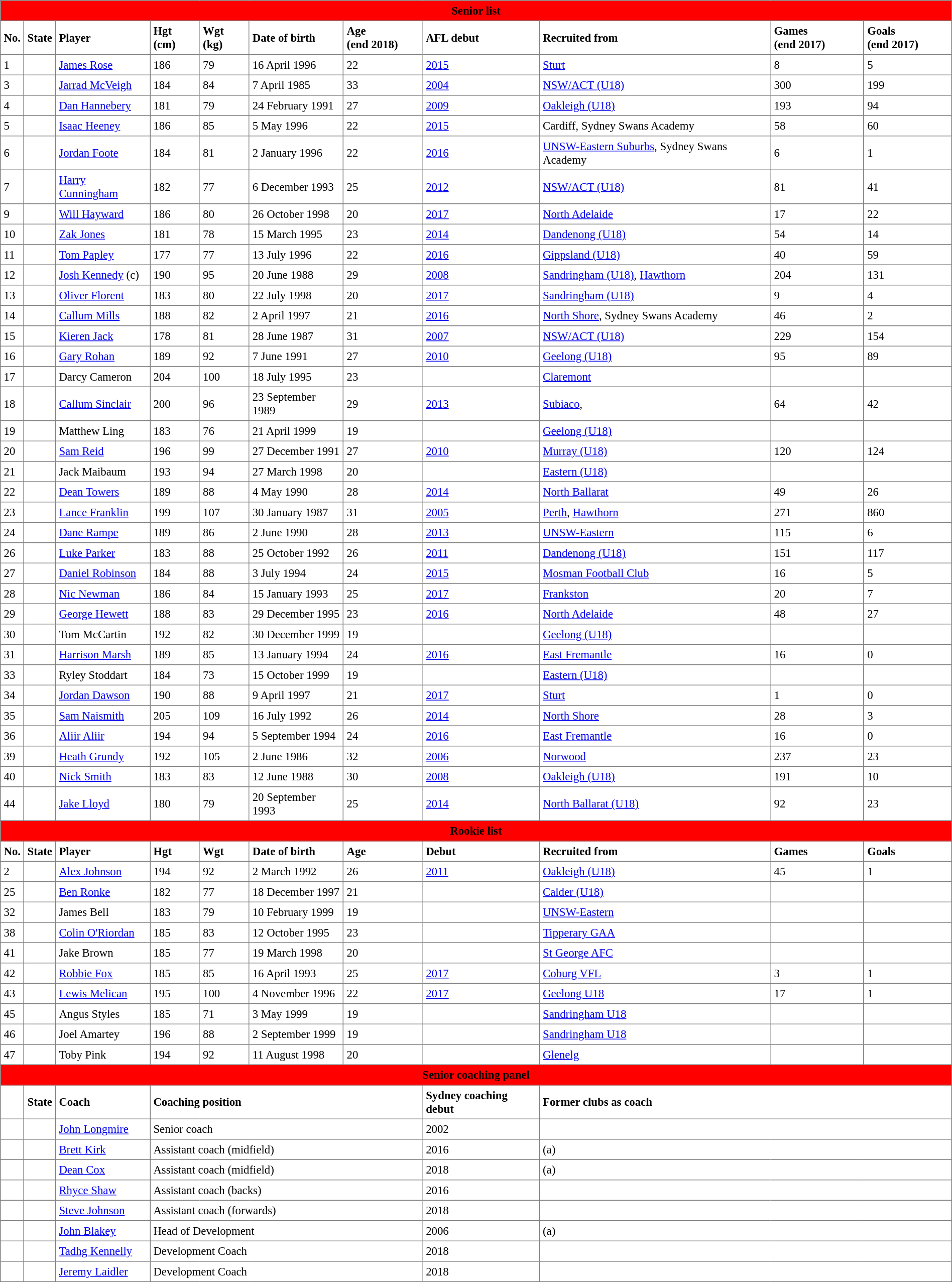<table border="1" cellpadding="4" cellspacing="0"  style="text-align:left; font-size:95%; border-collapse:collapse; width:100%;">
<tr style="background:#FF0000; text-align:center;">
<th colspan="11"><span>Senior list</span></th>
</tr>
<tr>
<th>No.</th>
<th>State</th>
<th>Player</th>
<th>Hgt (cm)</th>
<th>Wgt (kg)</th>
<th>Date of birth</th>
<th>Age (end 2018)</th>
<th>AFL debut</th>
<th>Recruited from</th>
<th>Games (end 2017)</th>
<th>Goals (end 2017)</th>
</tr>
<tr>
<td>1</td>
<td></td>
<td><a href='#'>James Rose</a></td>
<td>186</td>
<td>79</td>
<td>16 April 1996</td>
<td>22</td>
<td><a href='#'>2015</a></td>
<td><a href='#'>Sturt</a></td>
<td>8</td>
<td>5</td>
</tr>
<tr>
<td>3</td>
<td></td>
<td><a href='#'>Jarrad McVeigh</a></td>
<td>184</td>
<td>84</td>
<td>7 April 1985</td>
<td>33</td>
<td><a href='#'>2004</a></td>
<td><a href='#'>NSW/ACT (U18)</a></td>
<td>300</td>
<td>199</td>
</tr>
<tr>
<td>4</td>
<td></td>
<td><a href='#'>Dan Hannebery</a></td>
<td>181</td>
<td>79</td>
<td>24 February 1991</td>
<td>27</td>
<td><a href='#'>2009</a></td>
<td><a href='#'>Oakleigh (U18)</a></td>
<td>193</td>
<td>94</td>
</tr>
<tr>
<td>5</td>
<td></td>
<td><a href='#'>Isaac Heeney</a></td>
<td>186</td>
<td>85</td>
<td>5 May 1996</td>
<td>22</td>
<td><a href='#'>2015</a></td>
<td>Cardiff, Sydney Swans Academy</td>
<td>58</td>
<td>60</td>
</tr>
<tr>
<td>6</td>
<td></td>
<td><a href='#'>Jordan Foote</a></td>
<td>184</td>
<td>81</td>
<td>2 January 1996</td>
<td>22</td>
<td><a href='#'>2016</a></td>
<td><a href='#'>UNSW-Eastern Suburbs</a>, Sydney Swans Academy</td>
<td>6</td>
<td>1</td>
</tr>
<tr>
<td>7</td>
<td></td>
<td><a href='#'>Harry Cunningham</a></td>
<td>182</td>
<td>77</td>
<td>6 December 1993</td>
<td>25</td>
<td><a href='#'>2012</a></td>
<td><a href='#'>NSW/ACT (U18)</a></td>
<td>81</td>
<td>41</td>
</tr>
<tr>
<td>9</td>
<td></td>
<td><a href='#'>Will Hayward</a></td>
<td>186</td>
<td>80</td>
<td>26 October 1998</td>
<td>20</td>
<td><a href='#'>2017</a></td>
<td><a href='#'>North Adelaide</a></td>
<td>17</td>
<td>22</td>
</tr>
<tr>
<td>10</td>
<td></td>
<td><a href='#'>Zak Jones</a></td>
<td>181</td>
<td>78</td>
<td>15 March 1995</td>
<td>23</td>
<td><a href='#'>2014</a></td>
<td><a href='#'>Dandenong (U18)</a></td>
<td>54</td>
<td>14</td>
</tr>
<tr>
<td>11</td>
<td></td>
<td><a href='#'>Tom Papley</a></td>
<td>177</td>
<td>77</td>
<td>13 July 1996</td>
<td>22</td>
<td><a href='#'>2016</a></td>
<td><a href='#'>Gippsland (U18)</a></td>
<td>40</td>
<td>59</td>
</tr>
<tr>
<td>12</td>
<td></td>
<td><a href='#'>Josh Kennedy</a> (c)</td>
<td>190</td>
<td>95</td>
<td>20 June 1988</td>
<td>29</td>
<td><a href='#'>2008</a></td>
<td><a href='#'>Sandringham (U18)</a>, <a href='#'>Hawthorn</a></td>
<td>204</td>
<td>131</td>
</tr>
<tr>
<td>13</td>
<td></td>
<td><a href='#'>Oliver Florent</a></td>
<td>183</td>
<td>80</td>
<td>22 July 1998</td>
<td>20</td>
<td><a href='#'>2017</a></td>
<td><a href='#'>Sandringham (U18)</a></td>
<td>9</td>
<td>4</td>
</tr>
<tr>
<td>14</td>
<td></td>
<td><a href='#'>Callum Mills</a></td>
<td>188</td>
<td>82</td>
<td>2 April 1997</td>
<td>21</td>
<td><a href='#'>2016</a></td>
<td><a href='#'>North Shore</a>, Sydney Swans Academy</td>
<td>46</td>
<td>2</td>
</tr>
<tr>
<td>15</td>
<td></td>
<td><a href='#'>Kieren Jack</a></td>
<td>178</td>
<td>81</td>
<td>28 June 1987</td>
<td>31</td>
<td><a href='#'>2007</a></td>
<td><a href='#'>NSW/ACT (U18)</a></td>
<td>229</td>
<td>154</td>
</tr>
<tr>
<td>16</td>
<td></td>
<td><a href='#'>Gary Rohan</a></td>
<td>189</td>
<td>92</td>
<td>7 June 1991</td>
<td>27</td>
<td><a href='#'>2010</a></td>
<td><a href='#'>Geelong (U18)</a></td>
<td>95</td>
<td>89</td>
</tr>
<tr>
<td>17</td>
<td></td>
<td>Darcy Cameron</td>
<td>204</td>
<td>100</td>
<td>18 July 1995</td>
<td>23</td>
<td></td>
<td><a href='#'>Claremont</a></td>
<td></td>
<td></td>
</tr>
<tr>
<td>18</td>
<td></td>
<td><a href='#'>Callum Sinclair</a></td>
<td>200</td>
<td>96</td>
<td>23 September 1989</td>
<td>29</td>
<td><a href='#'>2013</a></td>
<td><a href='#'>Subiaco</a>, </td>
<td>64</td>
<td>42</td>
</tr>
<tr>
<td>19</td>
<td></td>
<td>Matthew Ling</td>
<td>183</td>
<td>76</td>
<td>21 April 1999</td>
<td>19</td>
<td></td>
<td><a href='#'>Geelong (U18)</a></td>
<td></td>
<td></td>
</tr>
<tr>
<td>20</td>
<td></td>
<td><a href='#'>Sam Reid</a></td>
<td>196</td>
<td>99</td>
<td>27 December 1991</td>
<td>27</td>
<td><a href='#'>2010</a></td>
<td><a href='#'>Murray (U18)</a></td>
<td>120</td>
<td>124</td>
</tr>
<tr>
<td>21</td>
<td></td>
<td>Jack Maibaum</td>
<td>193</td>
<td>94</td>
<td>27 March 1998</td>
<td>20</td>
<td></td>
<td><a href='#'>Eastern (U18)</a></td>
<td></td>
<td></td>
</tr>
<tr>
<td>22</td>
<td></td>
<td><a href='#'>Dean Towers</a></td>
<td>189</td>
<td>88</td>
<td>4 May 1990</td>
<td>28</td>
<td><a href='#'>2014</a></td>
<td><a href='#'>North Ballarat</a></td>
<td>49</td>
<td>26</td>
</tr>
<tr>
<td>23</td>
<td></td>
<td><a href='#'>Lance Franklin</a></td>
<td>199</td>
<td>107</td>
<td>30 January 1987</td>
<td>31</td>
<td><a href='#'>2005</a></td>
<td><a href='#'>Perth</a>, <a href='#'>Hawthorn</a></td>
<td>271</td>
<td>860</td>
</tr>
<tr>
<td>24</td>
<td></td>
<td><a href='#'>Dane Rampe</a></td>
<td>189</td>
<td>86</td>
<td>2 June 1990</td>
<td>28</td>
<td><a href='#'>2013</a></td>
<td><a href='#'>UNSW-Eastern</a></td>
<td>115</td>
<td>6</td>
</tr>
<tr>
<td>26</td>
<td></td>
<td><a href='#'>Luke Parker</a></td>
<td>183</td>
<td>88</td>
<td>25 October 1992</td>
<td>26</td>
<td><a href='#'>2011</a></td>
<td><a href='#'>Dandenong (U18)</a></td>
<td>151</td>
<td>117</td>
</tr>
<tr>
<td>27</td>
<td></td>
<td><a href='#'>Daniel Robinson</a></td>
<td>184</td>
<td>88</td>
<td>3 July 1994</td>
<td>24</td>
<td><a href='#'>2015</a></td>
<td><a href='#'>Mosman Football Club</a></td>
<td>16</td>
<td>5</td>
</tr>
<tr>
<td>28</td>
<td></td>
<td><a href='#'>Nic Newman</a></td>
<td>186</td>
<td>84</td>
<td>15 January 1993</td>
<td>25</td>
<td><a href='#'>2017</a></td>
<td><a href='#'>Frankston</a></td>
<td>20</td>
<td>7</td>
</tr>
<tr>
<td>29</td>
<td></td>
<td><a href='#'>George Hewett</a></td>
<td>188</td>
<td>83</td>
<td>29 December 1995</td>
<td>23</td>
<td><a href='#'>2016</a></td>
<td><a href='#'>North Adelaide</a></td>
<td>48</td>
<td>27</td>
</tr>
<tr>
<td>30</td>
<td></td>
<td>Tom McCartin</td>
<td>192</td>
<td>82</td>
<td>30 December 1999</td>
<td>19</td>
<td></td>
<td><a href='#'>Geelong (U18)</a></td>
<td></td>
<td></td>
</tr>
<tr>
<td>31</td>
<td></td>
<td><a href='#'>Harrison Marsh</a></td>
<td>189</td>
<td>85</td>
<td>13 January 1994</td>
<td>24</td>
<td><a href='#'>2016</a></td>
<td><a href='#'>East Fremantle</a></td>
<td>16</td>
<td>0</td>
</tr>
<tr>
<td>33</td>
<td></td>
<td>Ryley Stoddart</td>
<td>184</td>
<td>73</td>
<td>15 October 1999</td>
<td>19</td>
<td></td>
<td><a href='#'>Eastern (U18)</a></td>
<td></td>
<td></td>
</tr>
<tr>
<td>34</td>
<td></td>
<td><a href='#'>Jordan Dawson</a></td>
<td>190</td>
<td>88</td>
<td>9 April 1997</td>
<td>21</td>
<td><a href='#'>2017</a></td>
<td><a href='#'>Sturt</a></td>
<td>1</td>
<td>0</td>
</tr>
<tr>
<td>35</td>
<td></td>
<td><a href='#'>Sam Naismith</a></td>
<td>205</td>
<td>109</td>
<td>16 July 1992</td>
<td>26</td>
<td><a href='#'>2014</a></td>
<td><a href='#'>North Shore</a></td>
<td>28</td>
<td>3</td>
</tr>
<tr>
<td>36</td>
<td></td>
<td><a href='#'>Aliir Aliir</a></td>
<td>194</td>
<td>94</td>
<td>5 September 1994</td>
<td>24</td>
<td><a href='#'>2016</a></td>
<td><a href='#'>East Fremantle</a></td>
<td>16</td>
<td>0</td>
</tr>
<tr>
<td>39</td>
<td></td>
<td><a href='#'>Heath Grundy</a></td>
<td>192</td>
<td>105</td>
<td>2 June 1986</td>
<td>32</td>
<td><a href='#'>2006</a></td>
<td><a href='#'>Norwood</a></td>
<td>237</td>
<td>23</td>
</tr>
<tr>
<td>40</td>
<td></td>
<td><a href='#'>Nick Smith</a></td>
<td>183</td>
<td>83</td>
<td>12 June 1988</td>
<td>30</td>
<td><a href='#'>2008</a></td>
<td><a href='#'>Oakleigh (U18)</a></td>
<td>191</td>
<td>10</td>
</tr>
<tr>
<td>44</td>
<td></td>
<td><a href='#'>Jake Lloyd</a></td>
<td>180</td>
<td>79</td>
<td>20 September 1993</td>
<td>25</td>
<td><a href='#'>2014</a></td>
<td><a href='#'>North Ballarat (U18)</a></td>
<td>92</td>
<td>23</td>
</tr>
<tr>
<th colspan="11" style="background:#FF0000; text-align:center;"><span>Rookie list</span></th>
</tr>
<tr>
<th>No.</th>
<th>State</th>
<th>Player</th>
<th>Hgt</th>
<th>Wgt</th>
<th>Date of birth</th>
<th>Age</th>
<th>Debut</th>
<th>Recruited from</th>
<th>Games</th>
<th>Goals</th>
</tr>
<tr>
<td>2</td>
<td></td>
<td><a href='#'>Alex Johnson</a></td>
<td>194</td>
<td>92</td>
<td>2 March 1992</td>
<td>26</td>
<td><a href='#'>2011</a></td>
<td><a href='#'>Oakleigh (U18)</a></td>
<td>45</td>
<td>1</td>
</tr>
<tr>
<td>25</td>
<td></td>
<td><a href='#'>Ben Ronke</a></td>
<td>182</td>
<td>77</td>
<td>18 December 1997</td>
<td>21</td>
<td></td>
<td><a href='#'>Calder (U18)</a></td>
<td></td>
<td></td>
</tr>
<tr>
<td>32</td>
<td></td>
<td>James Bell</td>
<td>183</td>
<td>79</td>
<td>10 February 1999</td>
<td>19</td>
<td></td>
<td><a href='#'>UNSW-Eastern</a></td>
<td></td>
<td></td>
</tr>
<tr>
<td>38</td>
<td></td>
<td><a href='#'>Colin O'Riordan</a></td>
<td>185</td>
<td>83</td>
<td>12 October 1995</td>
<td>23</td>
<td></td>
<td><a href='#'>Tipperary GAA</a></td>
<td></td>
<td></td>
</tr>
<tr>
<td>41</td>
<td></td>
<td>Jake Brown</td>
<td>185</td>
<td>77</td>
<td>19 March 1998</td>
<td>20</td>
<td></td>
<td><a href='#'>St George AFC</a></td>
<td></td>
<td></td>
</tr>
<tr>
<td>42</td>
<td></td>
<td><a href='#'>Robbie Fox</a></td>
<td>185</td>
<td>85</td>
<td>16 April 1993</td>
<td>25</td>
<td><a href='#'>2017</a></td>
<td><a href='#'>Coburg VFL</a></td>
<td>3</td>
<td>1</td>
</tr>
<tr>
<td>43</td>
<td></td>
<td><a href='#'>Lewis Melican</a></td>
<td>195</td>
<td>100</td>
<td>4 November 1996</td>
<td>22</td>
<td><a href='#'>2017</a></td>
<td><a href='#'>Geelong U18</a></td>
<td>17</td>
<td>1</td>
</tr>
<tr>
<td>45</td>
<td></td>
<td>Angus Styles</td>
<td>185</td>
<td>71</td>
<td>3 May 1999</td>
<td>19</td>
<td></td>
<td><a href='#'>Sandringham U18</a></td>
<td></td>
<td></td>
</tr>
<tr>
<td>46</td>
<td></td>
<td>Joel Amartey</td>
<td>196</td>
<td>88</td>
<td>2 September 1999</td>
<td>19</td>
<td></td>
<td><a href='#'>Sandringham U18</a></td>
<td></td>
<td></td>
</tr>
<tr>
<td>47</td>
<td></td>
<td>Toby Pink</td>
<td>194</td>
<td>92</td>
<td>11 August 1998</td>
<td>20</td>
<td></td>
<td><a href='#'>Glenelg</a></td>
<td></td>
<td></td>
</tr>
<tr>
<th colspan="11" style="background:#FF0000; text-align:center;"><span>Senior coaching panel</span></th>
</tr>
<tr>
<th></th>
<th>State</th>
<th>Coach</th>
<th colspan="4">Coaching position</th>
<th>Sydney coaching debut</th>
<th colspan="3">Former clubs as coach</th>
</tr>
<tr>
<td></td>
<td></td>
<td><a href='#'>John Longmire</a></td>
<td colspan="4">Senior coach</td>
<td>2002</td>
<td colspan="3"></td>
</tr>
<tr>
<td></td>
<td></td>
<td><a href='#'>Brett Kirk</a></td>
<td colspan="4">Assistant coach (midfield)</td>
<td>2016</td>
<td colspan="3"> (a)</td>
</tr>
<tr>
<td></td>
<td></td>
<td><a href='#'>Dean Cox</a></td>
<td colspan="4">Assistant coach (midfield)</td>
<td>2018</td>
<td colspan="3"> (a)</td>
</tr>
<tr>
<td></td>
<td></td>
<td><a href='#'>Rhyce Shaw</a></td>
<td colspan="4">Assistant coach (backs)</td>
<td>2016</td>
<td colspan="3"></td>
</tr>
<tr>
<td></td>
<td></td>
<td><a href='#'>Steve Johnson</a></td>
<td colspan="4">Assistant coach (forwards)</td>
<td>2018</td>
<td colspan="3"></td>
</tr>
<tr>
<td></td>
<td></td>
<td><a href='#'>John Blakey</a></td>
<td colspan="4">Head of Development</td>
<td>2006</td>
<td colspan="3"> (a)</td>
</tr>
<tr>
<td></td>
<td></td>
<td><a href='#'>Tadhg Kennelly</a></td>
<td colspan="4">Development Coach</td>
<td>2018</td>
<td colspan="3"></td>
</tr>
<tr>
<td></td>
<td></td>
<td><a href='#'>Jeremy Laidler</a></td>
<td colspan="4">Development Coach</td>
<td>2018</td>
<td colspan="3"></td>
</tr>
</table>
